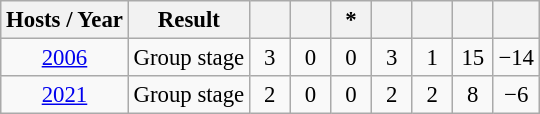<table class="wikitable" style="text-align: center;font-size:95%;">
<tr>
<th>Hosts / Year</th>
<th>Result</th>
<th width=20></th>
<th width=20></th>
<th width=20>*</th>
<th width=20></th>
<th width=20></th>
<th width=20></th>
<th width=20></th>
</tr>
<tr>
<td> <a href='#'>2006</a></td>
<td>Group stage</td>
<td>3</td>
<td>0</td>
<td>0</td>
<td>3</td>
<td>1</td>
<td>15</td>
<td>−14</td>
</tr>
<tr>
<td> <a href='#'>2021</a></td>
<td>Group stage</td>
<td>2</td>
<td>0</td>
<td>0</td>
<td>2</td>
<td>2</td>
<td>8</td>
<td>−6</td>
</tr>
</table>
